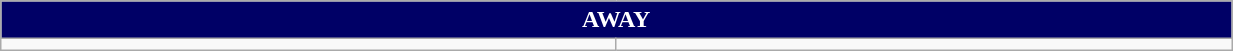<table class="wikitable collapsible collapsed" style="width:65%">
<tr>
<th colspan=10 ! style="color:white; background:#000066">AWAY</th>
</tr>
<tr>
<td></td>
<td></td>
</tr>
</table>
